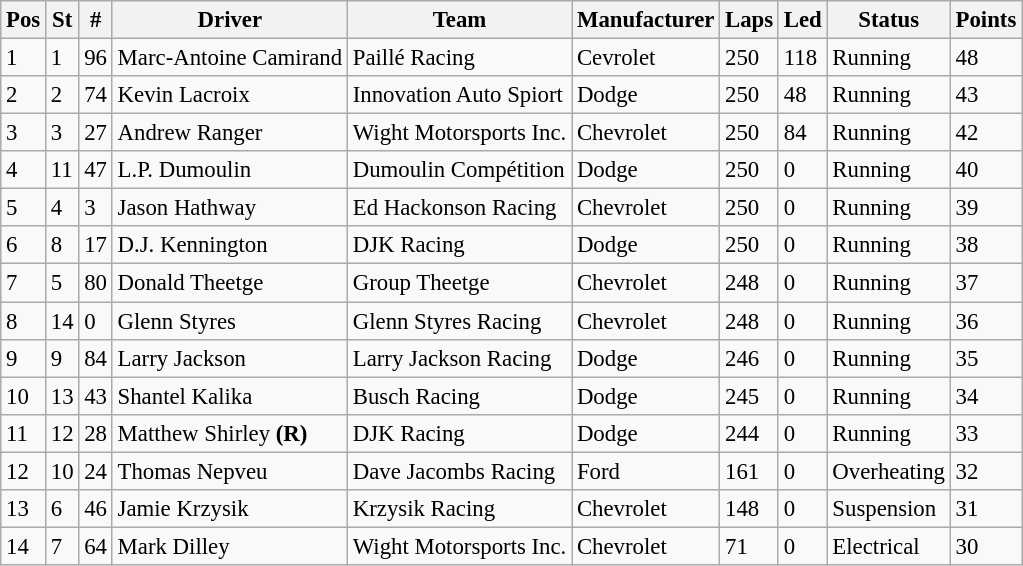<table class="wikitable" style="font-size: 95%;">
<tr>
<th>Pos</th>
<th>St</th>
<th>#</th>
<th>Driver</th>
<th>Team</th>
<th>Manufacturer</th>
<th>Laps</th>
<th>Led</th>
<th>Status</th>
<th>Points</th>
</tr>
<tr>
<td>1</td>
<td>1</td>
<td>96</td>
<td>Marc-Antoine Camirand</td>
<td>Paillé Racing</td>
<td>Cevrolet</td>
<td>250</td>
<td>118</td>
<td>Running</td>
<td>48</td>
</tr>
<tr>
<td>2</td>
<td>2</td>
<td>74</td>
<td>Kevin Lacroix</td>
<td>Innovation Auto Spiort</td>
<td>Dodge</td>
<td>250</td>
<td>48</td>
<td>Running</td>
<td>43</td>
</tr>
<tr>
<td>3</td>
<td>3</td>
<td>27</td>
<td>Andrew Ranger</td>
<td>Wight Motorsports Inc.</td>
<td>Chevrolet</td>
<td>250</td>
<td>84</td>
<td>Running</td>
<td>42</td>
</tr>
<tr>
<td>4</td>
<td>11</td>
<td>47</td>
<td>L.P. Dumoulin</td>
<td>Dumoulin Compétition</td>
<td>Dodge</td>
<td>250</td>
<td>0</td>
<td>Running</td>
<td>40</td>
</tr>
<tr>
<td>5</td>
<td>4</td>
<td>3</td>
<td>Jason Hathway</td>
<td>Ed Hackonson Racing</td>
<td>Chevrolet</td>
<td>250</td>
<td>0</td>
<td>Running</td>
<td>39</td>
</tr>
<tr>
<td>6</td>
<td>8</td>
<td>17</td>
<td>D.J. Kennington</td>
<td>DJK Racing</td>
<td>Dodge</td>
<td>250</td>
<td>0</td>
<td>Running</td>
<td>38</td>
</tr>
<tr>
<td>7</td>
<td>5</td>
<td>80</td>
<td>Donald Theetge</td>
<td>Group Theetge</td>
<td>Chevrolet</td>
<td>248</td>
<td>0</td>
<td>Running</td>
<td>37</td>
</tr>
<tr>
<td>8</td>
<td>14</td>
<td>0</td>
<td>Glenn Styres</td>
<td>Glenn Styres Racing</td>
<td>Chevrolet</td>
<td>248</td>
<td>0</td>
<td>Running</td>
<td>36</td>
</tr>
<tr>
<td>9</td>
<td>9</td>
<td>84</td>
<td>Larry Jackson</td>
<td>Larry Jackson Racing</td>
<td>Dodge</td>
<td>246</td>
<td>0</td>
<td>Running</td>
<td>35</td>
</tr>
<tr>
<td>10</td>
<td>13</td>
<td>43</td>
<td>Shantel Kalika</td>
<td>Busch Racing</td>
<td>Dodge</td>
<td>245</td>
<td>0</td>
<td>Running</td>
<td>34</td>
</tr>
<tr>
<td>11</td>
<td>12</td>
<td>28</td>
<td>Matthew Shirley <strong>(R)</strong></td>
<td>DJK Racing</td>
<td>Dodge</td>
<td>244</td>
<td>0</td>
<td>Running</td>
<td>33</td>
</tr>
<tr>
<td>12</td>
<td>10</td>
<td>24</td>
<td>Thomas Nepveu</td>
<td>Dave Jacombs Racing</td>
<td>Ford</td>
<td>161</td>
<td>0</td>
<td>Overheating</td>
<td>32</td>
</tr>
<tr>
<td>13</td>
<td>6</td>
<td>46</td>
<td>Jamie Krzysik</td>
<td>Krzysik Racing</td>
<td>Chevrolet</td>
<td>148</td>
<td>0</td>
<td>Suspension</td>
<td>31</td>
</tr>
<tr>
<td>14</td>
<td>7</td>
<td>64</td>
<td>Mark Dilley</td>
<td>Wight Motorsports Inc.</td>
<td>Chevrolet</td>
<td>71</td>
<td>0</td>
<td>Electrical</td>
<td>30</td>
</tr>
</table>
